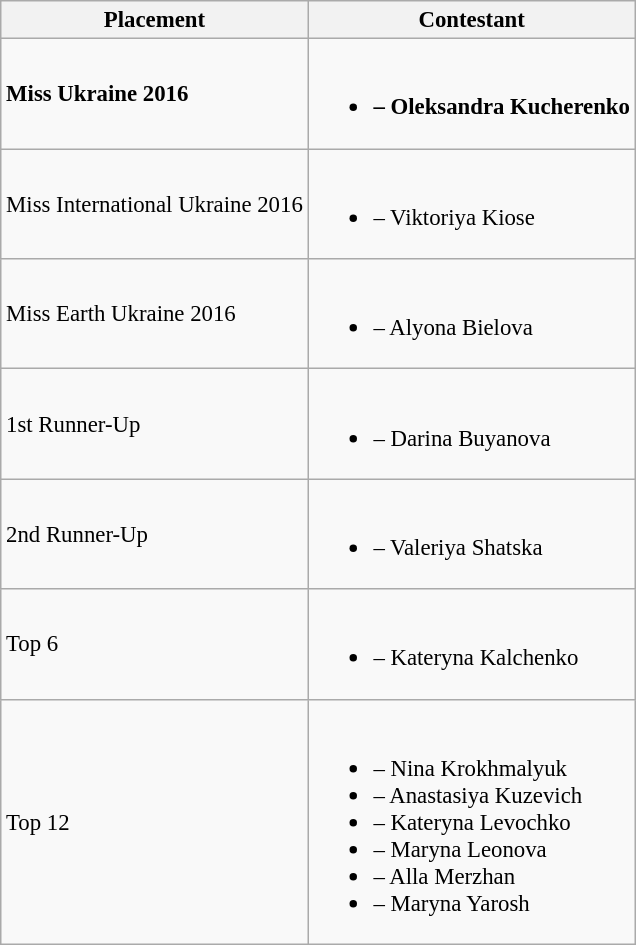<table class="wikitable sortable" style="font-size: 95%;">
<tr>
<th>Placement</th>
<th>Contestant</th>
</tr>
<tr>
<td><strong>Miss Ukraine 2016</strong></td>
<td><br><ul><li><strong> – Oleksandra Kucherenko</strong></li></ul></td>
</tr>
<tr>
<td>Miss International Ukraine 2016</td>
<td><br><ul><li> – Viktoriya Kiose</li></ul></td>
</tr>
<tr>
<td>Miss Earth Ukraine 2016</td>
<td><br><ul><li> – Alyona Bielova</li></ul></td>
</tr>
<tr>
<td>1st Runner-Up</td>
<td><br><ul><li> –  Darina Buyanova</li></ul></td>
</tr>
<tr>
<td>2nd Runner-Up</td>
<td><br><ul><li> – Valeriya Shatska</li></ul></td>
</tr>
<tr>
<td>Top 6</td>
<td><br><ul><li> –  Kateryna Kalchenko</li></ul></td>
</tr>
<tr>
<td>Top 12</td>
<td><br><ul><li> – Nina Krokhmalyuk</li><li> – Anastasiya Kuzevich</li><li> – Kateryna Levochko</li><li> – Maryna Leonova</li><li> – Alla Merzhan</li><li> – Maryna Yarosh</li></ul></td>
</tr>
</table>
